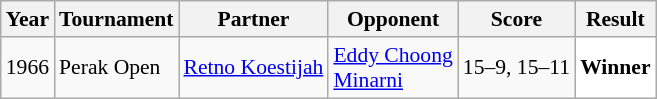<table class="sortable wikitable" style="font-size: 90%;">
<tr>
<th>Year</th>
<th>Tournament</th>
<th>Partner</th>
<th>Opponent</th>
<th>Score</th>
<th>Result</th>
</tr>
<tr>
<td align="center">1966</td>
<td align="left">Perak Open</td>
<td align="left"> <a href='#'>Retno Koestijah</a></td>
<td align="left"> <a href='#'>Eddy Choong</a> <br>  <a href='#'>Minarni</a></td>
<td align="left">15–9, 15–11</td>
<td style="text-align:left; background:white"> <strong>Winner</strong></td>
</tr>
</table>
